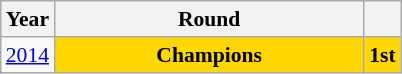<table class="wikitable" style="text-align: center; font-size:90%">
<tr>
<th>Year</th>
<th style="width:200px">Round</th>
<th></th>
</tr>
<tr>
<td><a href='#'>2014</a></td>
<td bgcolor=Gold><strong>Champions</strong></td>
<td bgcolor=Gold><strong>1st</strong></td>
</tr>
</table>
